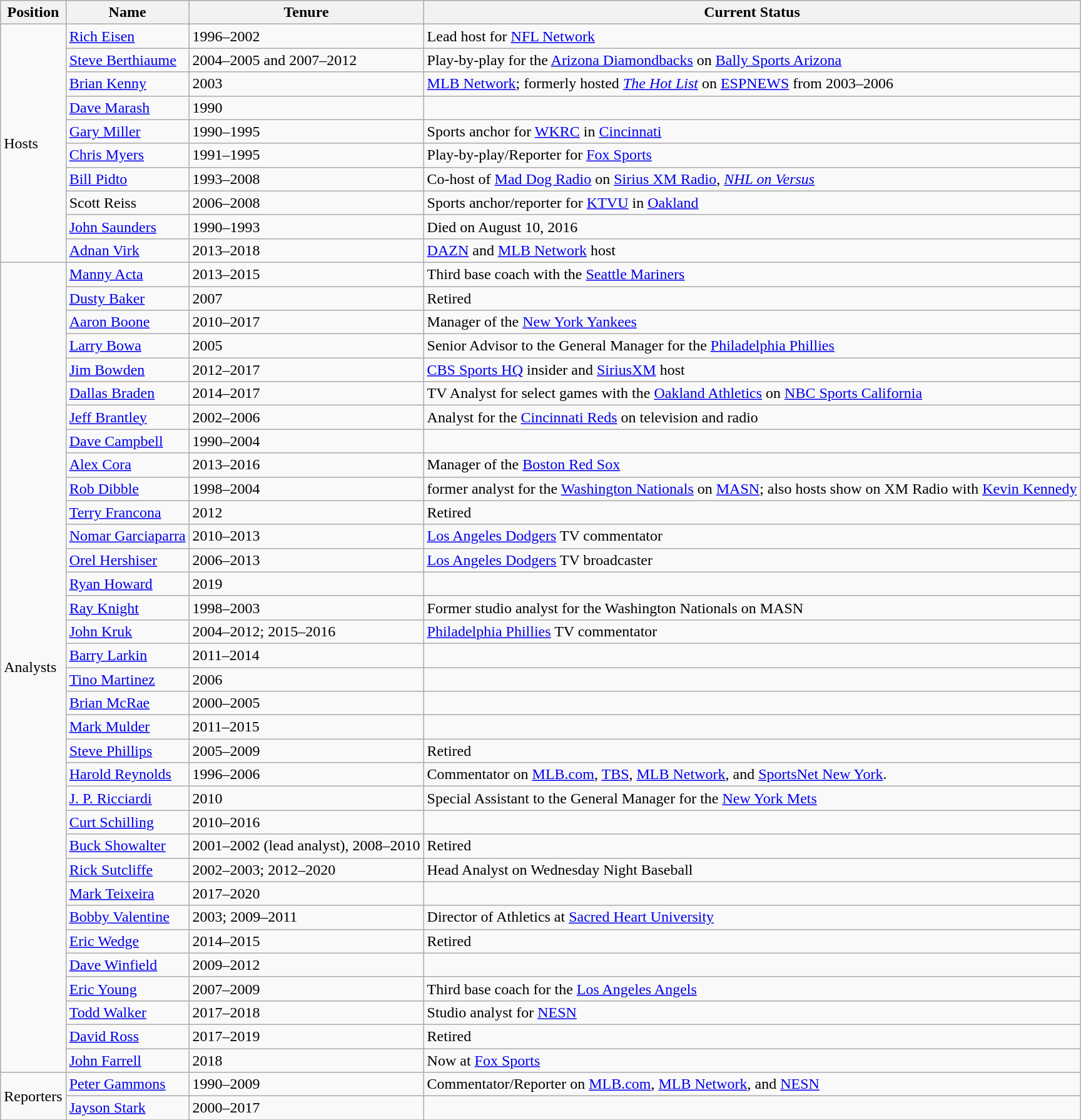<table class=wikitable>
<tr>
<th>Position</th>
<th>Name</th>
<th>Tenure</th>
<th>Current Status</th>
</tr>
<tr>
<td rowspan=10>Hosts</td>
<td><a href='#'>Rich Eisen</a></td>
<td>1996–2002</td>
<td>Lead host for <a href='#'>NFL Network</a></td>
</tr>
<tr>
<td><a href='#'>Steve Berthiaume</a></td>
<td>2004–2005 and 2007–2012</td>
<td>Play-by-play for the <a href='#'>Arizona Diamondbacks</a>  on <a href='#'>Bally Sports Arizona</a></td>
</tr>
<tr>
<td><a href='#'>Brian Kenny</a></td>
<td>2003</td>
<td><a href='#'>MLB Network</a>; formerly hosted <em><a href='#'>The Hot List</a></em> on <a href='#'>ESPNEWS</a> from 2003–2006</td>
</tr>
<tr>
<td><a href='#'>Dave Marash</a></td>
<td>1990</td>
<td></td>
</tr>
<tr>
<td><a href='#'>Gary Miller</a></td>
<td>1990–1995</td>
<td>Sports anchor for <a href='#'>WKRC</a> in <a href='#'>Cincinnati</a></td>
</tr>
<tr>
<td><a href='#'>Chris Myers</a></td>
<td>1991–1995</td>
<td>Play-by-play/Reporter for <a href='#'>Fox Sports</a></td>
</tr>
<tr>
<td><a href='#'>Bill Pidto</a></td>
<td>1993–2008</td>
<td>Co-host of <a href='#'>Mad Dog Radio</a> on <a href='#'>Sirius XM Radio</a>, <em><a href='#'>NHL on Versus</a></em></td>
</tr>
<tr>
<td>Scott Reiss</td>
<td>2006–2008</td>
<td>Sports anchor/reporter for <a href='#'>KTVU</a> in <a href='#'>Oakland</a></td>
</tr>
<tr>
<td><a href='#'>John Saunders</a></td>
<td>1990–1993</td>
<td>Died on August 10, 2016</td>
</tr>
<tr>
<td><a href='#'>Adnan Virk</a></td>
<td>2013–2018</td>
<td><a href='#'>DAZN</a> and <a href='#'>MLB Network</a> host</td>
</tr>
<tr>
<td rowspan="34">Analysts</td>
<td><a href='#'>Manny Acta</a></td>
<td>2013–2015</td>
<td>Third base coach with the <a href='#'>Seattle Mariners</a></td>
</tr>
<tr>
<td><a href='#'>Dusty Baker</a></td>
<td>2007</td>
<td>Retired</td>
</tr>
<tr>
<td><a href='#'>Aaron Boone</a></td>
<td>2010–2017</td>
<td>Manager of the <a href='#'>New York Yankees</a></td>
</tr>
<tr>
<td><a href='#'>Larry Bowa</a></td>
<td>2005</td>
<td>Senior Advisor to the General Manager for the <a href='#'>Philadelphia Phillies</a></td>
</tr>
<tr>
<td><a href='#'>Jim Bowden</a></td>
<td>2012–2017</td>
<td><a href='#'>CBS Sports HQ</a> insider and <a href='#'>SiriusXM</a> host</td>
</tr>
<tr>
<td><a href='#'>Dallas Braden</a></td>
<td>2014–2017</td>
<td>TV Analyst for select games with the <a href='#'>Oakland Athletics</a> on <a href='#'>NBC Sports California</a></td>
</tr>
<tr>
<td><a href='#'>Jeff Brantley</a></td>
<td>2002–2006</td>
<td>Analyst for the <a href='#'>Cincinnati Reds</a> on television and radio</td>
</tr>
<tr>
<td><a href='#'>Dave Campbell</a></td>
<td>1990–2004</td>
<td></td>
</tr>
<tr>
<td><a href='#'>Alex Cora</a></td>
<td>2013–2016</td>
<td>Manager of the <a href='#'>Boston Red Sox</a></td>
</tr>
<tr>
<td><a href='#'>Rob Dibble</a></td>
<td>1998–2004</td>
<td>former analyst for the <a href='#'>Washington Nationals</a> on <a href='#'>MASN</a>; also hosts show on XM Radio with <a href='#'>Kevin Kennedy</a></td>
</tr>
<tr>
<td><a href='#'>Terry Francona</a></td>
<td>2012</td>
<td>Retired</td>
</tr>
<tr>
<td><a href='#'>Nomar Garciaparra</a></td>
<td>2010–2013</td>
<td><a href='#'>Los Angeles Dodgers</a> TV commentator</td>
</tr>
<tr>
<td><a href='#'>Orel Hershiser</a></td>
<td>2006–2013</td>
<td><a href='#'>Los Angeles Dodgers</a> TV broadcaster</td>
</tr>
<tr>
<td><a href='#'>Ryan Howard</a></td>
<td>2019</td>
<td></td>
</tr>
<tr>
<td><a href='#'>Ray Knight</a></td>
<td>1998–2003</td>
<td>Former studio analyst for the Washington Nationals on MASN</td>
</tr>
<tr>
<td><a href='#'>John Kruk</a></td>
<td>2004–2012; 2015–2016</td>
<td><a href='#'>Philadelphia Phillies</a> TV commentator</td>
</tr>
<tr>
<td><a href='#'>Barry Larkin</a></td>
<td>2011–2014</td>
<td></td>
</tr>
<tr>
<td><a href='#'>Tino Martinez</a></td>
<td>2006</td>
<td></td>
</tr>
<tr>
<td><a href='#'>Brian McRae</a></td>
<td>2000–2005</td>
<td></td>
</tr>
<tr>
<td><a href='#'>Mark Mulder</a></td>
<td>2011–2015</td>
<td></td>
</tr>
<tr>
<td><a href='#'>Steve Phillips</a></td>
<td>2005–2009</td>
<td>Retired</td>
</tr>
<tr>
<td><a href='#'>Harold Reynolds</a></td>
<td>1996–2006</td>
<td>Commentator on <a href='#'>MLB.com</a>, <a href='#'>TBS</a>, <a href='#'>MLB Network</a>, and <a href='#'>SportsNet New York</a>.</td>
</tr>
<tr>
<td><a href='#'>J. P. Ricciardi</a></td>
<td>2010</td>
<td>Special Assistant to the General Manager for the <a href='#'>New York Mets</a></td>
</tr>
<tr>
<td><a href='#'>Curt Schilling</a></td>
<td>2010–2016</td>
<td></td>
</tr>
<tr>
<td><a href='#'>Buck Showalter</a></td>
<td>2001–2002 (lead analyst), 2008–2010</td>
<td>Retired</td>
</tr>
<tr>
<td><a href='#'>Rick Sutcliffe</a></td>
<td>2002–2003; 2012–2020</td>
<td>Head Analyst on Wednesday Night Baseball</td>
</tr>
<tr>
<td><a href='#'>Mark Teixeira</a></td>
<td>2017–2020</td>
<td></td>
</tr>
<tr>
<td><a href='#'>Bobby Valentine</a></td>
<td>2003; 2009–2011</td>
<td>Director of Athletics at <a href='#'>Sacred Heart University</a></td>
</tr>
<tr>
<td><a href='#'>Eric Wedge</a></td>
<td>2014–2015</td>
<td>Retired</td>
</tr>
<tr>
<td><a href='#'>Dave Winfield</a></td>
<td>2009–2012</td>
<td></td>
</tr>
<tr>
<td><a href='#'>Eric Young</a></td>
<td>2007–2009</td>
<td>Third base coach for the <a href='#'>Los Angeles Angels</a></td>
</tr>
<tr>
<td><a href='#'>Todd Walker</a></td>
<td>2017–2018</td>
<td>Studio analyst for <a href='#'>NESN</a></td>
</tr>
<tr>
<td><a href='#'>David Ross</a></td>
<td>2017–2019</td>
<td>Retired</td>
</tr>
<tr>
<td><a href='#'>John Farrell</a></td>
<td>2018</td>
<td>Now at <a href='#'>Fox Sports</a></td>
</tr>
<tr>
<td rowspan=2>Reporters</td>
<td><a href='#'>Peter Gammons</a></td>
<td>1990–2009</td>
<td>Commentator/Reporter on <a href='#'>MLB.com</a>, <a href='#'>MLB Network</a>, and <a href='#'>NESN</a></td>
</tr>
<tr>
<td><a href='#'>Jayson Stark</a></td>
<td>2000–2017</td>
<td></td>
</tr>
<tr>
</tr>
</table>
